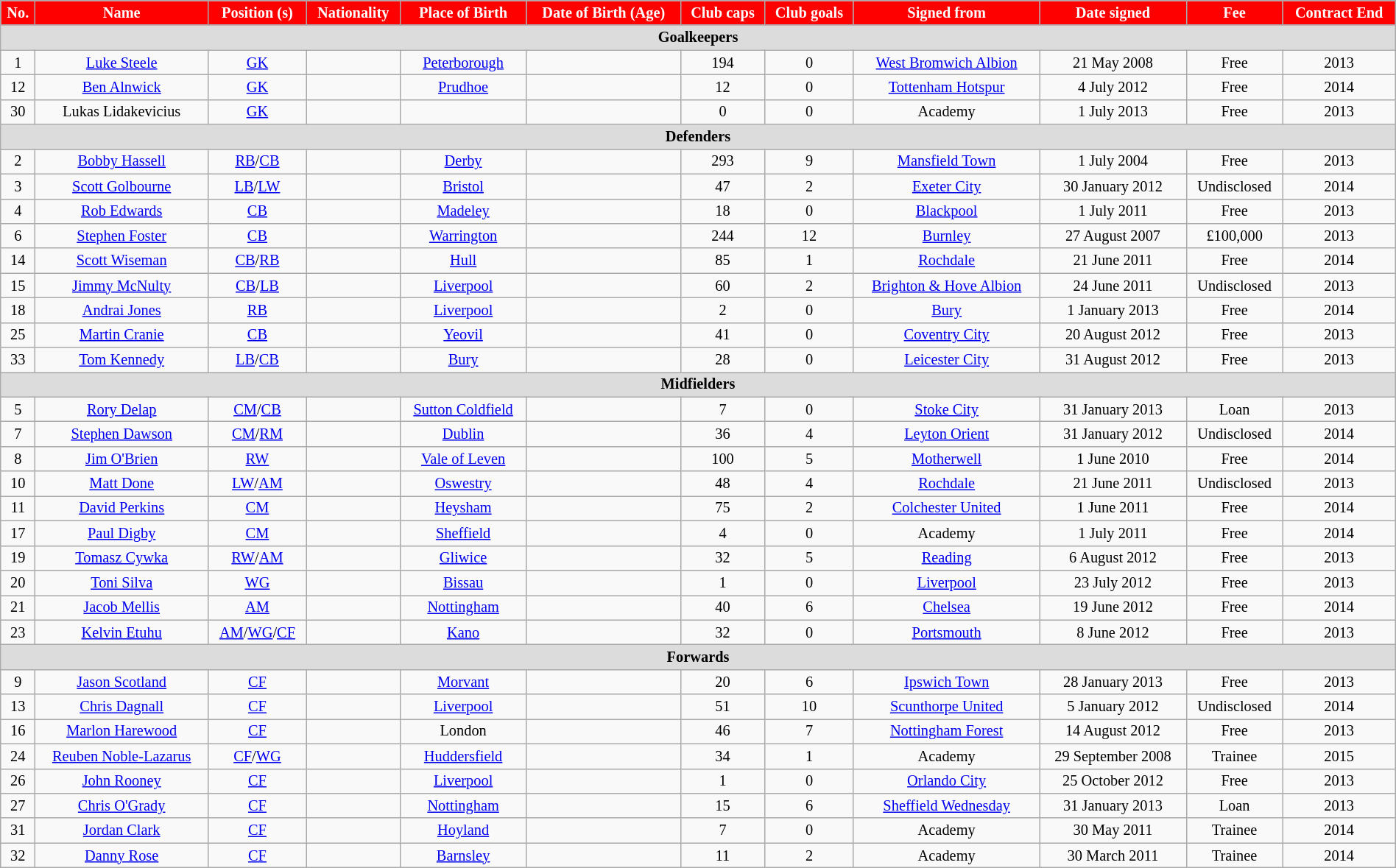<table class="wikitable" style="text-align:center; font-size:85%; width:100%;">
<tr>
<th style="background:#FF0000; color:white; text-align:center;">No.</th>
<th style="background:#FF0000; color:white; text-align:center;">Name</th>
<th style="background:#FF0000; color:white; text-align:center;">Position (s)</th>
<th style="background:#FF0000; color:white; text-align:center;">Nationality</th>
<th style="background:#FF0000; color:white; text-align:center;">Place of Birth</th>
<th style="background:#FF0000; color:white; text-align:center;">Date of Birth (Age)</th>
<th style="background:#FF0000; color:white; text-align:center;">Club caps</th>
<th style="background:#FF0000; color:white; text-align:center;">Club goals</th>
<th style="background:#FF0000; color:white; text-align:center;">Signed from</th>
<th style="background:#FF0000; color:white; text-align:center;">Date signed</th>
<th style="background:#FF0000; color:white; text-align:center;">Fee</th>
<th style="background:#FF0000; color:white; text-align:center;">Contract End</th>
</tr>
<tr>
<th colspan="14" style="background:#dcdcdc; text-align:center;">Goalkeepers</th>
</tr>
<tr>
<td>1</td>
<td><a href='#'>Luke Steele</a></td>
<td><a href='#'>GK</a></td>
<td></td>
<td><a href='#'>Peterborough</a></td>
<td></td>
<td>194</td>
<td>0</td>
<td><a href='#'>West Bromwich Albion</a></td>
<td>21 May 2008</td>
<td>Free</td>
<td>2013</td>
</tr>
<tr>
<td>12</td>
<td><a href='#'>Ben Alnwick</a></td>
<td><a href='#'>GK</a></td>
<td></td>
<td><a href='#'>Prudhoe</a></td>
<td></td>
<td>12</td>
<td>0</td>
<td><a href='#'>Tottenham Hotspur</a></td>
<td>4 July 2012</td>
<td>Free</td>
<td>2014</td>
</tr>
<tr>
<td>30</td>
<td>Lukas Lidakevicius</td>
<td><a href='#'>GK</a></td>
<td></td>
<td></td>
<td></td>
<td>0</td>
<td>0</td>
<td>Academy</td>
<td>1 July 2013</td>
<td>Free</td>
<td>2013</td>
</tr>
<tr>
<th colspan="14" style="background:#dcdcdc; text-align:center;">Defenders</th>
</tr>
<tr>
<td>2</td>
<td><a href='#'>Bobby Hassell</a></td>
<td><a href='#'>RB</a>/<a href='#'>CB</a></td>
<td></td>
<td><a href='#'>Derby</a></td>
<td></td>
<td>293</td>
<td>9</td>
<td><a href='#'>Mansfield Town</a></td>
<td>1 July 2004</td>
<td>Free</td>
<td>2013</td>
</tr>
<tr>
<td>3</td>
<td><a href='#'>Scott Golbourne</a></td>
<td><a href='#'>LB</a>/<a href='#'>LW</a></td>
<td></td>
<td><a href='#'>Bristol</a></td>
<td></td>
<td>47</td>
<td>2</td>
<td><a href='#'>Exeter City</a></td>
<td>30 January 2012</td>
<td>Undisclosed</td>
<td>2014</td>
</tr>
<tr>
<td>4</td>
<td><a href='#'>Rob Edwards</a></td>
<td><a href='#'>CB</a></td>
<td></td>
<td><a href='#'>Madeley</a></td>
<td></td>
<td>18</td>
<td>0</td>
<td><a href='#'>Blackpool</a></td>
<td>1 July 2011</td>
<td>Free</td>
<td>2013</td>
</tr>
<tr>
<td>6</td>
<td><a href='#'>Stephen Foster</a></td>
<td><a href='#'>CB</a></td>
<td></td>
<td><a href='#'>Warrington</a></td>
<td></td>
<td>244</td>
<td>12</td>
<td><a href='#'>Burnley</a></td>
<td>27 August 2007</td>
<td>£100,000</td>
<td>2013</td>
</tr>
<tr>
<td>14</td>
<td><a href='#'>Scott Wiseman</a></td>
<td><a href='#'>CB</a>/<a href='#'>RB</a></td>
<td></td>
<td><a href='#'>Hull</a></td>
<td></td>
<td>85</td>
<td>1</td>
<td><a href='#'>Rochdale</a></td>
<td>21 June 2011</td>
<td>Free</td>
<td>2014</td>
</tr>
<tr>
<td>15</td>
<td><a href='#'>Jimmy McNulty</a></td>
<td><a href='#'>CB</a>/<a href='#'>LB</a></td>
<td></td>
<td><a href='#'>Liverpool</a></td>
<td></td>
<td>60</td>
<td>2</td>
<td><a href='#'>Brighton & Hove Albion</a></td>
<td>24 June 2011</td>
<td>Undisclosed</td>
<td>2013</td>
</tr>
<tr>
<td>18</td>
<td><a href='#'>Andrai Jones</a></td>
<td><a href='#'>RB</a></td>
<td></td>
<td><a href='#'>Liverpool</a></td>
<td></td>
<td>2</td>
<td>0</td>
<td><a href='#'>Bury</a></td>
<td>1 January 2013</td>
<td>Free</td>
<td>2014</td>
</tr>
<tr>
<td>25</td>
<td><a href='#'>Martin Cranie</a></td>
<td><a href='#'>CB</a></td>
<td></td>
<td><a href='#'>Yeovil</a></td>
<td></td>
<td>41</td>
<td>0</td>
<td><a href='#'>Coventry City</a></td>
<td>20 August 2012</td>
<td>Free</td>
<td>2013</td>
</tr>
<tr>
<td>33</td>
<td><a href='#'>Tom Kennedy</a></td>
<td><a href='#'>LB</a>/<a href='#'>CB</a></td>
<td></td>
<td><a href='#'>Bury</a></td>
<td></td>
<td>28</td>
<td>0</td>
<td><a href='#'>Leicester City</a></td>
<td>31 August 2012</td>
<td>Free</td>
<td>2013</td>
</tr>
<tr>
<th colspan="14" style="background:#dcdcdc; text-align:center;">Midfielders</th>
</tr>
<tr>
<td>5</td>
<td><a href='#'>Rory Delap</a></td>
<td><a href='#'>CM</a>/<a href='#'>CB</a></td>
<td></td>
<td><a href='#'>Sutton Coldfield</a></td>
<td></td>
<td>7</td>
<td>0</td>
<td><a href='#'>Stoke City</a></td>
<td>31 January 2013</td>
<td>Loan</td>
<td>2013</td>
</tr>
<tr>
<td>7</td>
<td><a href='#'>Stephen Dawson</a></td>
<td><a href='#'>CM</a>/<a href='#'>RM</a></td>
<td></td>
<td><a href='#'>Dublin</a></td>
<td></td>
<td>36</td>
<td>4</td>
<td><a href='#'>Leyton Orient</a></td>
<td>31 January 2012</td>
<td>Undisclosed</td>
<td>2014</td>
</tr>
<tr>
<td>8</td>
<td><a href='#'>Jim O'Brien</a></td>
<td><a href='#'>RW</a></td>
<td></td>
<td><a href='#'>Vale of Leven</a></td>
<td></td>
<td>100</td>
<td>5</td>
<td><a href='#'>Motherwell</a></td>
<td>1 June 2010</td>
<td>Free</td>
<td>2014</td>
</tr>
<tr>
<td>10</td>
<td><a href='#'>Matt Done</a></td>
<td><a href='#'>LW</a>/<a href='#'>AM</a></td>
<td></td>
<td><a href='#'>Oswestry</a></td>
<td></td>
<td>48</td>
<td>4</td>
<td><a href='#'>Rochdale</a></td>
<td>21 June 2011</td>
<td>Undisclosed</td>
<td>2013</td>
</tr>
<tr>
<td>11</td>
<td><a href='#'>David Perkins</a></td>
<td><a href='#'>CM</a></td>
<td></td>
<td><a href='#'>Heysham</a></td>
<td></td>
<td>75</td>
<td>2</td>
<td><a href='#'>Colchester United</a></td>
<td>1 June 2011</td>
<td>Free</td>
<td>2014</td>
</tr>
<tr>
<td>17</td>
<td><a href='#'>Paul Digby</a></td>
<td><a href='#'>CM</a></td>
<td></td>
<td><a href='#'>Sheffield</a></td>
<td></td>
<td>4</td>
<td>0</td>
<td>Academy</td>
<td>1 July 2011</td>
<td>Free</td>
<td>2014</td>
</tr>
<tr>
<td>19</td>
<td><a href='#'>Tomasz Cywka</a></td>
<td><a href='#'>RW</a>/<a href='#'>AM</a></td>
<td></td>
<td><a href='#'>Gliwice</a></td>
<td></td>
<td>32</td>
<td>5</td>
<td><a href='#'>Reading</a></td>
<td>6 August 2012</td>
<td>Free</td>
<td>2013</td>
</tr>
<tr>
<td>20</td>
<td><a href='#'>Toni Silva</a></td>
<td><a href='#'>WG</a></td>
<td></td>
<td><a href='#'>Bissau</a></td>
<td></td>
<td>1</td>
<td>0</td>
<td><a href='#'>Liverpool</a></td>
<td>23 July 2012</td>
<td>Free</td>
<td>2013</td>
</tr>
<tr>
<td>21</td>
<td><a href='#'>Jacob Mellis</a></td>
<td><a href='#'>AM</a></td>
<td></td>
<td><a href='#'>Nottingham</a></td>
<td></td>
<td>40</td>
<td>6</td>
<td><a href='#'>Chelsea</a></td>
<td>19 June 2012</td>
<td>Free</td>
<td>2014</td>
</tr>
<tr>
<td>23</td>
<td><a href='#'>Kelvin Etuhu</a></td>
<td><a href='#'>AM</a>/<a href='#'>WG</a>/<a href='#'>CF</a></td>
<td></td>
<td><a href='#'>Kano</a></td>
<td></td>
<td>32</td>
<td>0</td>
<td><a href='#'>Portsmouth</a></td>
<td>8 June 2012</td>
<td>Free</td>
<td>2013</td>
</tr>
<tr>
<th colspan="14" style="background:#dcdcdc; text-align:center;">Forwards</th>
</tr>
<tr>
<td>9</td>
<td><a href='#'>Jason Scotland</a></td>
<td><a href='#'>CF</a></td>
<td></td>
<td><a href='#'>Morvant</a></td>
<td></td>
<td>20</td>
<td>6</td>
<td><a href='#'>Ipswich Town</a></td>
<td>28 January 2013</td>
<td>Free</td>
<td>2013</td>
</tr>
<tr>
<td>13</td>
<td><a href='#'>Chris Dagnall</a></td>
<td><a href='#'>CF</a></td>
<td></td>
<td><a href='#'>Liverpool</a></td>
<td></td>
<td>51</td>
<td>10</td>
<td><a href='#'>Scunthorpe United</a></td>
<td>5 January 2012</td>
<td>Undisclosed</td>
<td>2014</td>
</tr>
<tr>
<td>16</td>
<td><a href='#'>Marlon Harewood</a></td>
<td><a href='#'>CF</a></td>
<td></td>
<td>London</td>
<td></td>
<td>46</td>
<td>7</td>
<td><a href='#'>Nottingham Forest</a></td>
<td>14 August 2012</td>
<td>Free</td>
<td>2013</td>
</tr>
<tr>
<td>24</td>
<td><a href='#'>Reuben Noble-Lazarus</a></td>
<td><a href='#'>CF</a>/<a href='#'>WG</a></td>
<td></td>
<td><a href='#'>Huddersfield</a></td>
<td></td>
<td>34</td>
<td>1</td>
<td>Academy</td>
<td>29 September 2008</td>
<td>Trainee</td>
<td>2015</td>
</tr>
<tr>
<td>26</td>
<td><a href='#'>John Rooney</a></td>
<td><a href='#'>CF</a></td>
<td></td>
<td><a href='#'>Liverpool</a></td>
<td></td>
<td>1</td>
<td>0</td>
<td><a href='#'>Orlando City</a></td>
<td>25 October 2012</td>
<td>Free</td>
<td>2013</td>
</tr>
<tr>
<td>27</td>
<td><a href='#'>Chris O'Grady</a></td>
<td><a href='#'>CF</a></td>
<td></td>
<td><a href='#'>Nottingham</a></td>
<td></td>
<td>15</td>
<td>6</td>
<td><a href='#'>Sheffield Wednesday</a></td>
<td>31 January 2013</td>
<td>Loan</td>
<td>2013</td>
</tr>
<tr>
<td>31</td>
<td><a href='#'>Jordan Clark</a></td>
<td><a href='#'>CF</a></td>
<td></td>
<td><a href='#'>Hoyland</a></td>
<td></td>
<td>7</td>
<td>0</td>
<td>Academy</td>
<td>30 May 2011</td>
<td>Trainee</td>
<td>2014</td>
</tr>
<tr>
<td>32</td>
<td><a href='#'>Danny Rose</a></td>
<td><a href='#'>CF</a></td>
<td></td>
<td><a href='#'>Barnsley</a></td>
<td></td>
<td>11</td>
<td>2</td>
<td>Academy</td>
<td>30 March 2011</td>
<td>Trainee</td>
<td>2014</td>
</tr>
</table>
